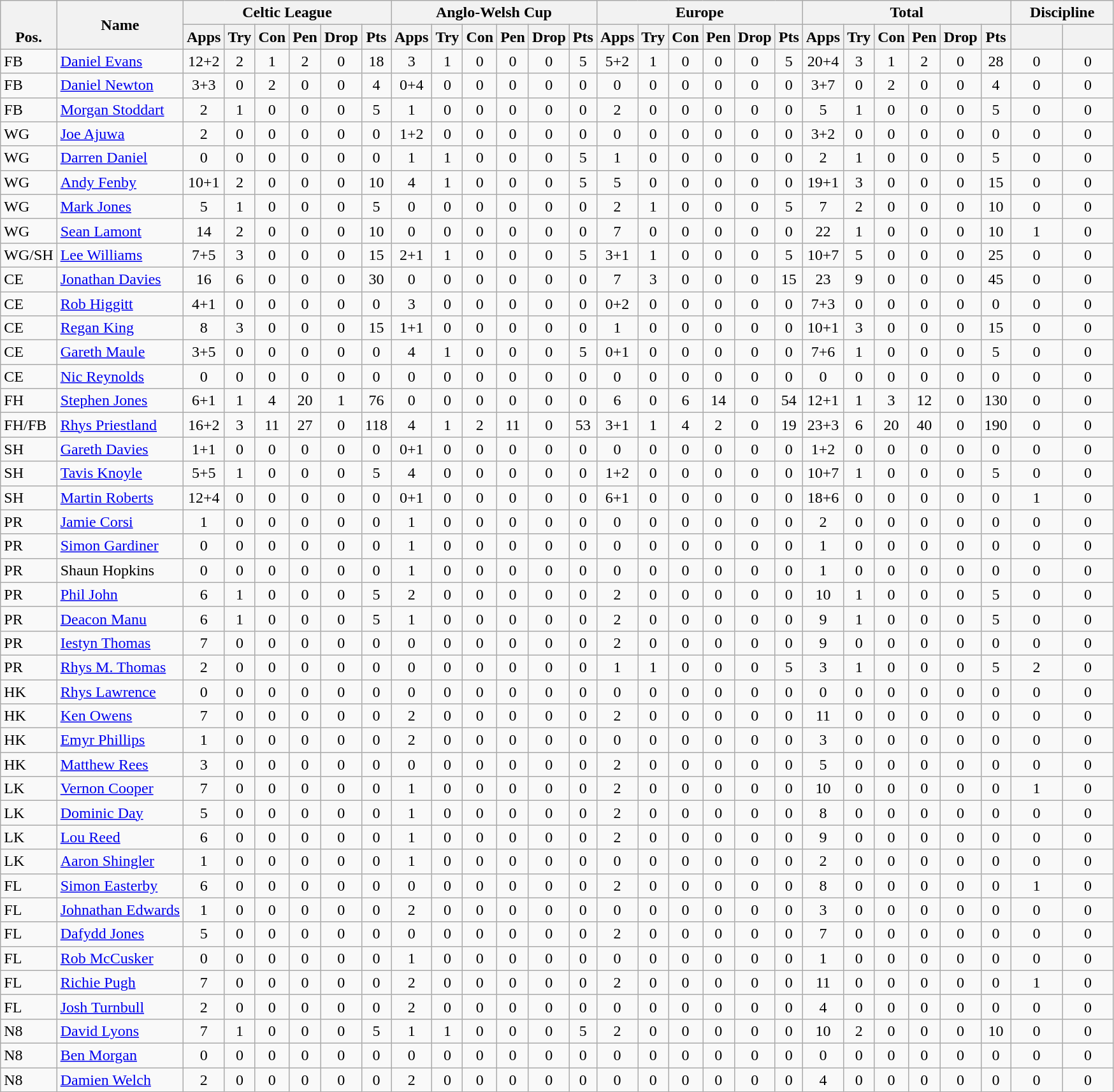<table class="wikitable" style="text-align:center">
<tr>
<th rowspan="2" valign="bottom">Pos.</th>
<th rowspan="2">Name</th>
<th colspan="6" width="120">Celtic League</th>
<th colspan="6" width="120">Anglo-Welsh Cup</th>
<th colspan="6" width="120">Europe</th>
<th colspan="6" width="120">Total</th>
<th colspan="2" width="100">Discipline</th>
</tr>
<tr>
<th width="20">Apps</th>
<th width="20">Try</th>
<th width="20">Con</th>
<th width="20">Pen</th>
<th width="20">Drop</th>
<th width="20">Pts</th>
<th width="20">Apps</th>
<th width="20">Try</th>
<th width="20">Con</th>
<th width="20">Pen</th>
<th width="20">Drop</th>
<th width="20">Pts</th>
<th width="20">Apps</th>
<th width="20">Try</th>
<th width="20">Con</th>
<th width="20">Pen</th>
<th width="20">Drop</th>
<th width="20">Pts</th>
<th width="20">Apps</th>
<th width="20">Try</th>
<th width="20">Con</th>
<th width="20">Pen</th>
<th width="20">Drop</th>
<th width="20">Pts</th>
<th></th>
<th></th>
</tr>
<tr>
<td align="left">FB</td>
<td align="left"> <a href='#'>Daniel Evans</a></td>
<td>12+2</td>
<td>2</td>
<td>1</td>
<td>2</td>
<td>0</td>
<td>18</td>
<td>3</td>
<td>1</td>
<td>0</td>
<td>0</td>
<td>0</td>
<td>5</td>
<td>5+2</td>
<td>1</td>
<td>0</td>
<td>0</td>
<td>0</td>
<td>5</td>
<td>20+4</td>
<td>3</td>
<td>1</td>
<td>2</td>
<td>0</td>
<td>28</td>
<td>0</td>
<td>0</td>
</tr>
<tr>
<td align="left">FB</td>
<td align="left"> <a href='#'>Daniel Newton</a></td>
<td>3+3</td>
<td>0</td>
<td>2</td>
<td>0</td>
<td>0</td>
<td>4</td>
<td>0+4</td>
<td>0</td>
<td>0</td>
<td>0</td>
<td>0</td>
<td>0</td>
<td>0</td>
<td>0</td>
<td>0</td>
<td>0</td>
<td>0</td>
<td>0</td>
<td>3+7</td>
<td>0</td>
<td>2</td>
<td>0</td>
<td>0</td>
<td>4</td>
<td>0</td>
<td>0</td>
</tr>
<tr>
<td align="left">FB</td>
<td align="left"> <a href='#'>Morgan Stoddart</a></td>
<td>2</td>
<td>1</td>
<td>0</td>
<td>0</td>
<td>0</td>
<td>5</td>
<td>1</td>
<td>0</td>
<td>0</td>
<td>0</td>
<td>0</td>
<td>0</td>
<td>2</td>
<td>0</td>
<td>0</td>
<td>0</td>
<td>0</td>
<td>0</td>
<td>5</td>
<td>1</td>
<td>0</td>
<td>0</td>
<td>0</td>
<td>5</td>
<td>0</td>
<td>0</td>
</tr>
<tr>
<td align="left">WG</td>
<td align="left"> <a href='#'>Joe Ajuwa</a></td>
<td>2</td>
<td>0</td>
<td>0</td>
<td>0</td>
<td>0</td>
<td>0</td>
<td>1+2</td>
<td>0</td>
<td>0</td>
<td>0</td>
<td>0</td>
<td>0</td>
<td>0</td>
<td>0</td>
<td>0</td>
<td>0</td>
<td>0</td>
<td>0</td>
<td>3+2</td>
<td>0</td>
<td>0</td>
<td>0</td>
<td>0</td>
<td>0</td>
<td>0</td>
<td>0</td>
</tr>
<tr>
<td align="left">WG</td>
<td align="left"> <a href='#'>Darren Daniel</a></td>
<td>0</td>
<td>0</td>
<td>0</td>
<td>0</td>
<td>0</td>
<td>0</td>
<td>1</td>
<td>1</td>
<td>0</td>
<td>0</td>
<td>0</td>
<td>5</td>
<td>1</td>
<td>0</td>
<td>0</td>
<td>0</td>
<td>0</td>
<td>0</td>
<td>2</td>
<td>1</td>
<td>0</td>
<td>0</td>
<td>0</td>
<td>5</td>
<td>0</td>
<td>0</td>
</tr>
<tr>
<td align="left">WG</td>
<td align="left"> <a href='#'>Andy Fenby</a></td>
<td>10+1</td>
<td>2</td>
<td>0</td>
<td>0</td>
<td>0</td>
<td>10</td>
<td>4</td>
<td>1</td>
<td>0</td>
<td>0</td>
<td>0</td>
<td>5</td>
<td>5</td>
<td>0</td>
<td>0</td>
<td>0</td>
<td>0</td>
<td>0</td>
<td>19+1</td>
<td>3</td>
<td>0</td>
<td>0</td>
<td>0</td>
<td>15</td>
<td>0</td>
<td>0</td>
</tr>
<tr>
<td align="left">WG</td>
<td align="left"> <a href='#'>Mark Jones</a></td>
<td>5</td>
<td>1</td>
<td>0</td>
<td>0</td>
<td>0</td>
<td>5</td>
<td>0</td>
<td>0</td>
<td>0</td>
<td>0</td>
<td>0</td>
<td>0</td>
<td>2</td>
<td>1</td>
<td>0</td>
<td>0</td>
<td>0</td>
<td>5</td>
<td>7</td>
<td>2</td>
<td>0</td>
<td>0</td>
<td>0</td>
<td>10</td>
<td>0</td>
<td>0</td>
</tr>
<tr>
<td align="left">WG</td>
<td align="left"> <a href='#'>Sean Lamont</a></td>
<td>14</td>
<td>2</td>
<td>0</td>
<td>0</td>
<td>0</td>
<td>10</td>
<td>0</td>
<td>0</td>
<td>0</td>
<td>0</td>
<td>0</td>
<td>0</td>
<td>7</td>
<td>0</td>
<td>0</td>
<td>0</td>
<td>0</td>
<td>0</td>
<td>22</td>
<td>1</td>
<td>0</td>
<td>0</td>
<td>0</td>
<td>10</td>
<td>1</td>
<td>0</td>
</tr>
<tr>
<td align="left">WG/SH</td>
<td align="left"> <a href='#'>Lee Williams</a></td>
<td>7+5</td>
<td>3</td>
<td>0</td>
<td>0</td>
<td>0</td>
<td>15</td>
<td>2+1</td>
<td>1</td>
<td>0</td>
<td>0</td>
<td>0</td>
<td>5</td>
<td>3+1</td>
<td>1</td>
<td>0</td>
<td>0</td>
<td>0</td>
<td>5</td>
<td>10+7</td>
<td>5</td>
<td>0</td>
<td>0</td>
<td>0</td>
<td>25</td>
<td>0</td>
<td>0</td>
</tr>
<tr>
<td align="left">CE</td>
<td align="left"> <a href='#'>Jonathan Davies</a></td>
<td>16</td>
<td>6</td>
<td>0</td>
<td>0</td>
<td>0</td>
<td>30</td>
<td>0</td>
<td>0</td>
<td>0</td>
<td>0</td>
<td>0</td>
<td>0</td>
<td>7</td>
<td>3</td>
<td>0</td>
<td>0</td>
<td>0</td>
<td>15</td>
<td>23</td>
<td>9</td>
<td>0</td>
<td>0</td>
<td>0</td>
<td>45</td>
<td>0</td>
<td>0</td>
</tr>
<tr>
<td align="left">CE</td>
<td align="left"> <a href='#'>Rob Higgitt</a></td>
<td>4+1</td>
<td>0</td>
<td>0</td>
<td>0</td>
<td>0</td>
<td>0</td>
<td>3</td>
<td>0</td>
<td>0</td>
<td>0</td>
<td>0</td>
<td>0</td>
<td>0+2</td>
<td>0</td>
<td>0</td>
<td>0</td>
<td>0</td>
<td>0</td>
<td>7+3</td>
<td>0</td>
<td>0</td>
<td>0</td>
<td>0</td>
<td>0</td>
<td>0</td>
<td>0</td>
</tr>
<tr>
<td align="left">CE</td>
<td align="left"> <a href='#'>Regan King</a></td>
<td>8</td>
<td>3</td>
<td>0</td>
<td>0</td>
<td>0</td>
<td>15</td>
<td>1+1</td>
<td>0</td>
<td>0</td>
<td>0</td>
<td>0</td>
<td>0</td>
<td>1</td>
<td>0</td>
<td>0</td>
<td>0</td>
<td>0</td>
<td>0</td>
<td>10+1</td>
<td>3</td>
<td>0</td>
<td>0</td>
<td>0</td>
<td>15</td>
<td>0</td>
<td>0</td>
</tr>
<tr>
<td align="left">CE</td>
<td align="left"> <a href='#'>Gareth Maule</a></td>
<td>3+5</td>
<td>0</td>
<td>0</td>
<td>0</td>
<td>0</td>
<td>0</td>
<td>4</td>
<td>1</td>
<td>0</td>
<td>0</td>
<td>0</td>
<td>5</td>
<td>0+1</td>
<td>0</td>
<td>0</td>
<td>0</td>
<td>0</td>
<td>0</td>
<td>7+6</td>
<td>1</td>
<td>0</td>
<td>0</td>
<td>0</td>
<td>5</td>
<td>0</td>
<td>0</td>
</tr>
<tr>
<td align="left">CE</td>
<td align="left"> <a href='#'>Nic Reynolds</a></td>
<td>0</td>
<td>0</td>
<td>0</td>
<td>0</td>
<td>0</td>
<td>0</td>
<td>0</td>
<td>0</td>
<td>0</td>
<td>0</td>
<td>0</td>
<td>0</td>
<td>0</td>
<td>0</td>
<td>0</td>
<td>0</td>
<td>0</td>
<td>0</td>
<td>0</td>
<td>0</td>
<td>0</td>
<td>0</td>
<td>0</td>
<td>0</td>
<td>0</td>
<td>0</td>
</tr>
<tr>
<td align="left">FH</td>
<td align="left"> <a href='#'>Stephen Jones</a></td>
<td>6+1</td>
<td>1</td>
<td>4</td>
<td>20</td>
<td>1</td>
<td>76</td>
<td>0</td>
<td>0</td>
<td>0</td>
<td>0</td>
<td>0</td>
<td>0</td>
<td>6</td>
<td>0</td>
<td>6</td>
<td>14</td>
<td>0</td>
<td>54</td>
<td>12+1</td>
<td>1</td>
<td>3</td>
<td>12</td>
<td>0</td>
<td>130</td>
<td>0</td>
<td>0</td>
</tr>
<tr>
<td align="left">FH/FB</td>
<td align="left"> <a href='#'>Rhys Priestland</a></td>
<td>16+2</td>
<td>3</td>
<td>11</td>
<td>27</td>
<td>0</td>
<td>118</td>
<td>4</td>
<td>1</td>
<td>2</td>
<td>11</td>
<td>0</td>
<td>53</td>
<td>3+1</td>
<td>1</td>
<td>4</td>
<td>2</td>
<td>0</td>
<td>19</td>
<td>23+3</td>
<td>6</td>
<td>20</td>
<td>40</td>
<td>0</td>
<td>190</td>
<td>0</td>
<td>0</td>
</tr>
<tr>
<td align="left">SH</td>
<td align="left"> <a href='#'>Gareth Davies</a></td>
<td>1+1</td>
<td>0</td>
<td>0</td>
<td>0</td>
<td>0</td>
<td>0</td>
<td>0+1</td>
<td>0</td>
<td>0</td>
<td>0</td>
<td>0</td>
<td>0</td>
<td>0</td>
<td>0</td>
<td>0</td>
<td>0</td>
<td>0</td>
<td>0</td>
<td>1+2</td>
<td>0</td>
<td>0</td>
<td>0</td>
<td>0</td>
<td>0</td>
<td>0</td>
<td>0</td>
</tr>
<tr>
<td align="left">SH</td>
<td align="left"> <a href='#'>Tavis Knoyle</a></td>
<td>5+5</td>
<td>1</td>
<td>0</td>
<td>0</td>
<td>0</td>
<td>5</td>
<td>4</td>
<td>0</td>
<td>0</td>
<td>0</td>
<td>0</td>
<td>0</td>
<td>1+2</td>
<td>0</td>
<td>0</td>
<td>0</td>
<td>0</td>
<td>0</td>
<td>10+7</td>
<td>1</td>
<td>0</td>
<td>0</td>
<td>0</td>
<td>5</td>
<td>0</td>
<td>0</td>
</tr>
<tr>
<td align="left">SH</td>
<td align="left"> <a href='#'>Martin Roberts</a></td>
<td>12+4</td>
<td>0</td>
<td>0</td>
<td>0</td>
<td>0</td>
<td>0</td>
<td>0+1</td>
<td>0</td>
<td>0</td>
<td>0</td>
<td>0</td>
<td>0</td>
<td>6+1</td>
<td>0</td>
<td>0</td>
<td>0</td>
<td>0</td>
<td>0</td>
<td>18+6</td>
<td>0</td>
<td>0</td>
<td>0</td>
<td>0</td>
<td>0</td>
<td>1</td>
<td>0</td>
</tr>
<tr>
<td align="left">PR</td>
<td align="left"> <a href='#'>Jamie Corsi</a></td>
<td>1</td>
<td>0</td>
<td>0</td>
<td>0</td>
<td>0</td>
<td>0</td>
<td>1</td>
<td>0</td>
<td>0</td>
<td>0</td>
<td>0</td>
<td>0</td>
<td>0</td>
<td>0</td>
<td>0</td>
<td>0</td>
<td>0</td>
<td>0</td>
<td>2</td>
<td>0</td>
<td>0</td>
<td>0</td>
<td>0</td>
<td>0</td>
<td>0</td>
<td>0</td>
</tr>
<tr>
<td align="left">PR</td>
<td align="left"> <a href='#'>Simon Gardiner</a></td>
<td>0</td>
<td>0</td>
<td>0</td>
<td>0</td>
<td>0</td>
<td>0</td>
<td>1</td>
<td>0</td>
<td>0</td>
<td>0</td>
<td>0</td>
<td>0</td>
<td>0</td>
<td>0</td>
<td>0</td>
<td>0</td>
<td>0</td>
<td>0</td>
<td>1</td>
<td>0</td>
<td>0</td>
<td>0</td>
<td>0</td>
<td>0</td>
<td>0</td>
<td>0</td>
</tr>
<tr>
<td align="left">PR</td>
<td align="left"> Shaun Hopkins</td>
<td>0</td>
<td>0</td>
<td>0</td>
<td>0</td>
<td>0</td>
<td>0</td>
<td>1</td>
<td>0</td>
<td>0</td>
<td>0</td>
<td>0</td>
<td>0</td>
<td>0</td>
<td>0</td>
<td>0</td>
<td>0</td>
<td>0</td>
<td>0</td>
<td>1</td>
<td>0</td>
<td>0</td>
<td>0</td>
<td>0</td>
<td>0</td>
<td>0</td>
<td>0</td>
</tr>
<tr>
<td align="left">PR</td>
<td align="left"> <a href='#'>Phil John</a></td>
<td>6</td>
<td>1</td>
<td>0</td>
<td>0</td>
<td>0</td>
<td>5</td>
<td>2</td>
<td>0</td>
<td>0</td>
<td>0</td>
<td>0</td>
<td>0</td>
<td>2</td>
<td>0</td>
<td>0</td>
<td>0</td>
<td>0</td>
<td>0</td>
<td>10</td>
<td>1</td>
<td>0</td>
<td>0</td>
<td>0</td>
<td>5</td>
<td>0</td>
<td>0</td>
</tr>
<tr>
<td align="left">PR</td>
<td align="left"> <a href='#'>Deacon Manu</a></td>
<td>6</td>
<td>1</td>
<td>0</td>
<td>0</td>
<td>0</td>
<td>5</td>
<td>1</td>
<td>0</td>
<td>0</td>
<td>0</td>
<td>0</td>
<td>0</td>
<td>2</td>
<td>0</td>
<td>0</td>
<td>0</td>
<td>0</td>
<td>0</td>
<td>9</td>
<td>1</td>
<td>0</td>
<td>0</td>
<td>0</td>
<td>5</td>
<td>0</td>
<td>0</td>
</tr>
<tr>
<td align="left">PR</td>
<td align="left"> <a href='#'>Iestyn Thomas</a></td>
<td>7</td>
<td>0</td>
<td>0</td>
<td>0</td>
<td>0</td>
<td>0</td>
<td>0</td>
<td>0</td>
<td>0</td>
<td>0</td>
<td>0</td>
<td>0</td>
<td>2</td>
<td>0</td>
<td>0</td>
<td>0</td>
<td>0</td>
<td>0</td>
<td>9</td>
<td>0</td>
<td>0</td>
<td>0</td>
<td>0</td>
<td>0</td>
<td>0</td>
<td>0</td>
</tr>
<tr>
<td align="left">PR</td>
<td align="left"> <a href='#'>Rhys M. Thomas</a></td>
<td>2</td>
<td>0</td>
<td>0</td>
<td>0</td>
<td>0</td>
<td>0</td>
<td>0</td>
<td>0</td>
<td>0</td>
<td>0</td>
<td>0</td>
<td>0</td>
<td>1</td>
<td>1</td>
<td>0</td>
<td>0</td>
<td>0</td>
<td>5</td>
<td>3</td>
<td>1</td>
<td>0</td>
<td>0</td>
<td>0</td>
<td>5</td>
<td>2</td>
<td>0</td>
</tr>
<tr>
<td align="left">HK</td>
<td align="left"> <a href='#'>Rhys Lawrence</a></td>
<td>0</td>
<td>0</td>
<td>0</td>
<td>0</td>
<td>0</td>
<td>0</td>
<td>0</td>
<td>0</td>
<td>0</td>
<td>0</td>
<td>0</td>
<td>0</td>
<td>0</td>
<td>0</td>
<td>0</td>
<td>0</td>
<td>0</td>
<td>0</td>
<td>0</td>
<td>0</td>
<td>0</td>
<td>0</td>
<td>0</td>
<td>0</td>
<td>0</td>
<td>0</td>
</tr>
<tr>
<td align="left">HK</td>
<td align="left"> <a href='#'>Ken Owens</a></td>
<td>7</td>
<td>0</td>
<td>0</td>
<td>0</td>
<td>0</td>
<td>0</td>
<td>2</td>
<td>0</td>
<td>0</td>
<td>0</td>
<td>0</td>
<td>0</td>
<td>2</td>
<td>0</td>
<td>0</td>
<td>0</td>
<td>0</td>
<td>0</td>
<td>11</td>
<td>0</td>
<td>0</td>
<td>0</td>
<td>0</td>
<td>0</td>
<td>0</td>
<td>0</td>
</tr>
<tr>
<td align="left">HK</td>
<td align="left"> <a href='#'>Emyr Phillips</a></td>
<td>1</td>
<td>0</td>
<td>0</td>
<td>0</td>
<td>0</td>
<td>0</td>
<td>2</td>
<td>0</td>
<td>0</td>
<td>0</td>
<td>0</td>
<td>0</td>
<td>0</td>
<td>0</td>
<td>0</td>
<td>0</td>
<td>0</td>
<td>0</td>
<td>3</td>
<td>0</td>
<td>0</td>
<td>0</td>
<td>0</td>
<td>0</td>
<td>0</td>
<td>0</td>
</tr>
<tr>
<td align="left">HK</td>
<td align="left"> <a href='#'>Matthew Rees</a></td>
<td>3</td>
<td>0</td>
<td>0</td>
<td>0</td>
<td>0</td>
<td>0</td>
<td>0</td>
<td>0</td>
<td>0</td>
<td>0</td>
<td>0</td>
<td>0</td>
<td>2</td>
<td>0</td>
<td>0</td>
<td>0</td>
<td>0</td>
<td>0</td>
<td>5</td>
<td>0</td>
<td>0</td>
<td>0</td>
<td>0</td>
<td>0</td>
<td>0</td>
<td>0</td>
</tr>
<tr>
<td align="left">LK</td>
<td align="left"> <a href='#'>Vernon Cooper</a></td>
<td>7</td>
<td>0</td>
<td>0</td>
<td>0</td>
<td>0</td>
<td>0</td>
<td>1</td>
<td>0</td>
<td>0</td>
<td>0</td>
<td>0</td>
<td>0</td>
<td>2</td>
<td>0</td>
<td>0</td>
<td>0</td>
<td>0</td>
<td>0</td>
<td>10</td>
<td>0</td>
<td>0</td>
<td>0</td>
<td>0</td>
<td>0</td>
<td>1</td>
<td>0</td>
</tr>
<tr>
<td align="left">LK</td>
<td align="left"> <a href='#'>Dominic Day</a></td>
<td>5</td>
<td>0</td>
<td>0</td>
<td>0</td>
<td>0</td>
<td>0</td>
<td>1</td>
<td>0</td>
<td>0</td>
<td>0</td>
<td>0</td>
<td>0</td>
<td>2</td>
<td>0</td>
<td>0</td>
<td>0</td>
<td>0</td>
<td>0</td>
<td>8</td>
<td>0</td>
<td>0</td>
<td>0</td>
<td>0</td>
<td>0</td>
<td>0</td>
<td>0</td>
</tr>
<tr>
<td align="left">LK</td>
<td align="left"> <a href='#'>Lou Reed</a></td>
<td>6</td>
<td>0</td>
<td>0</td>
<td>0</td>
<td>0</td>
<td>0</td>
<td>1</td>
<td>0</td>
<td>0</td>
<td>0</td>
<td>0</td>
<td>0</td>
<td>2</td>
<td>0</td>
<td>0</td>
<td>0</td>
<td>0</td>
<td>0</td>
<td>9</td>
<td>0</td>
<td>0</td>
<td>0</td>
<td>0</td>
<td>0</td>
<td>0</td>
<td>0</td>
</tr>
<tr>
<td align="left">LK</td>
<td align="left"> <a href='#'>Aaron Shingler</a></td>
<td>1</td>
<td>0</td>
<td>0</td>
<td>0</td>
<td>0</td>
<td>0</td>
<td>1</td>
<td>0</td>
<td>0</td>
<td>0</td>
<td>0</td>
<td>0</td>
<td>0</td>
<td>0</td>
<td>0</td>
<td>0</td>
<td>0</td>
<td>0</td>
<td>2</td>
<td>0</td>
<td>0</td>
<td>0</td>
<td>0</td>
<td>0</td>
<td>0</td>
<td>0</td>
</tr>
<tr>
<td align="left">FL</td>
<td align="left"> <a href='#'>Simon Easterby</a></td>
<td>6</td>
<td>0</td>
<td>0</td>
<td>0</td>
<td>0</td>
<td>0</td>
<td>0</td>
<td>0</td>
<td>0</td>
<td>0</td>
<td>0</td>
<td>0</td>
<td>2</td>
<td>0</td>
<td>0</td>
<td>0</td>
<td>0</td>
<td>0</td>
<td>8</td>
<td>0</td>
<td>0</td>
<td>0</td>
<td>0</td>
<td>0</td>
<td>1</td>
<td>0</td>
</tr>
<tr>
<td align="left">FL</td>
<td align="left"> <a href='#'>Johnathan Edwards</a></td>
<td>1</td>
<td>0</td>
<td>0</td>
<td>0</td>
<td>0</td>
<td>0</td>
<td>2</td>
<td>0</td>
<td>0</td>
<td>0</td>
<td>0</td>
<td>0</td>
<td>0</td>
<td>0</td>
<td>0</td>
<td>0</td>
<td>0</td>
<td>0</td>
<td>3</td>
<td>0</td>
<td>0</td>
<td>0</td>
<td>0</td>
<td>0</td>
<td>0</td>
<td>0</td>
</tr>
<tr>
<td align="left">FL</td>
<td align="left"> <a href='#'>Dafydd Jones</a></td>
<td>5</td>
<td>0</td>
<td>0</td>
<td>0</td>
<td>0</td>
<td>0</td>
<td>0</td>
<td>0</td>
<td>0</td>
<td>0</td>
<td>0</td>
<td>0</td>
<td>2</td>
<td>0</td>
<td>0</td>
<td>0</td>
<td>0</td>
<td>0</td>
<td>7</td>
<td>0</td>
<td>0</td>
<td>0</td>
<td>0</td>
<td>0</td>
<td>0</td>
<td>0</td>
</tr>
<tr>
<td align="left">FL</td>
<td align="left"> <a href='#'>Rob McCusker</a></td>
<td>0</td>
<td>0</td>
<td>0</td>
<td>0</td>
<td>0</td>
<td>0</td>
<td>1</td>
<td>0</td>
<td>0</td>
<td>0</td>
<td>0</td>
<td>0</td>
<td>0</td>
<td>0</td>
<td>0</td>
<td>0</td>
<td>0</td>
<td>0</td>
<td>1</td>
<td>0</td>
<td>0</td>
<td>0</td>
<td>0</td>
<td>0</td>
<td>0</td>
<td>0</td>
</tr>
<tr>
<td align="left">FL</td>
<td align="left"> <a href='#'>Richie Pugh</a></td>
<td>7</td>
<td>0</td>
<td>0</td>
<td>0</td>
<td>0</td>
<td>0</td>
<td>2</td>
<td>0</td>
<td>0</td>
<td>0</td>
<td>0</td>
<td>0</td>
<td>2</td>
<td>0</td>
<td>0</td>
<td>0</td>
<td>0</td>
<td>0</td>
<td>11</td>
<td>0</td>
<td>0</td>
<td>0</td>
<td>0</td>
<td>0</td>
<td>1</td>
<td>0</td>
</tr>
<tr>
<td align="left">FL</td>
<td align="left"> <a href='#'>Josh Turnbull</a></td>
<td>2</td>
<td>0</td>
<td>0</td>
<td>0</td>
<td>0</td>
<td>0</td>
<td>2</td>
<td>0</td>
<td>0</td>
<td>0</td>
<td>0</td>
<td>0</td>
<td>0</td>
<td>0</td>
<td>0</td>
<td>0</td>
<td>0</td>
<td>0</td>
<td>4</td>
<td>0</td>
<td>0</td>
<td>0</td>
<td>0</td>
<td>0</td>
<td>0</td>
<td>0</td>
</tr>
<tr>
<td align="left">N8</td>
<td align="left"> <a href='#'>David Lyons</a></td>
<td>7</td>
<td>1</td>
<td>0</td>
<td>0</td>
<td>0</td>
<td>5</td>
<td>1</td>
<td>1</td>
<td>0</td>
<td>0</td>
<td>0</td>
<td>5</td>
<td>2</td>
<td>0</td>
<td>0</td>
<td>0</td>
<td>0</td>
<td>0</td>
<td>10</td>
<td>2</td>
<td>0</td>
<td>0</td>
<td>0</td>
<td>10</td>
<td>0</td>
<td>0</td>
</tr>
<tr>
<td align="left">N8</td>
<td align="left"> <a href='#'>Ben Morgan</a></td>
<td>0</td>
<td>0</td>
<td>0</td>
<td>0</td>
<td>0</td>
<td>0</td>
<td>0</td>
<td>0</td>
<td>0</td>
<td>0</td>
<td>0</td>
<td>0</td>
<td>0</td>
<td>0</td>
<td>0</td>
<td>0</td>
<td>0</td>
<td>0</td>
<td>0</td>
<td>0</td>
<td>0</td>
<td>0</td>
<td>0</td>
<td>0</td>
<td>0</td>
<td>0</td>
</tr>
<tr>
<td align="left">N8</td>
<td align="left"> <a href='#'>Damien Welch</a></td>
<td>2</td>
<td>0</td>
<td>0</td>
<td>0</td>
<td>0</td>
<td>0</td>
<td>2</td>
<td>0</td>
<td>0</td>
<td>0</td>
<td>0</td>
<td>0</td>
<td>0</td>
<td>0</td>
<td>0</td>
<td>0</td>
<td>0</td>
<td>0</td>
<td>4</td>
<td>0</td>
<td>0</td>
<td>0</td>
<td>0</td>
<td>0</td>
<td>0</td>
<td>0</td>
</tr>
</table>
